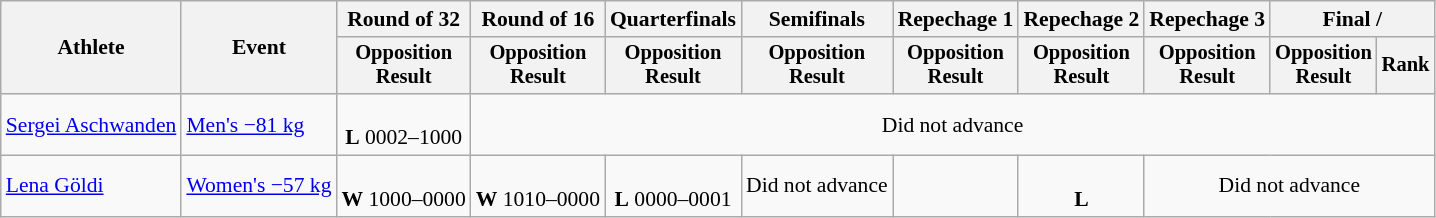<table class="wikitable" style="font-size:90%">
<tr>
<th rowspan="2">Athlete</th>
<th rowspan="2">Event</th>
<th>Round of 32</th>
<th>Round of 16</th>
<th>Quarterfinals</th>
<th>Semifinals</th>
<th>Repechage 1</th>
<th>Repechage 2</th>
<th>Repechage 3</th>
<th colspan=2>Final / </th>
</tr>
<tr style="font-size:95%">
<th>Opposition<br>Result</th>
<th>Opposition<br>Result</th>
<th>Opposition<br>Result</th>
<th>Opposition<br>Result</th>
<th>Opposition<br>Result</th>
<th>Opposition<br>Result</th>
<th>Opposition<br>Result</th>
<th>Opposition<br>Result</th>
<th>Rank</th>
</tr>
<tr align=center>
<td align=left><a href='#'>Sergei Aschwanden</a></td>
<td align=left><a href='#'>Men's −81 kg</a></td>
<td><br><strong>L</strong> 0002–1000</td>
<td colspan=8>Did not advance</td>
</tr>
<tr align=center>
<td align=left><a href='#'>Lena Göldi</a></td>
<td align=left><a href='#'>Women's −57 kg</a></td>
<td><br><strong>W</strong> 1000–0000</td>
<td><br><strong>W</strong> 1010–0000</td>
<td><br><strong>L</strong> 0000–0001</td>
<td>Did not advance</td>
<td></td>
<td><br><strong>L</strong> </td>
<td colspan=3>Did not advance</td>
</tr>
</table>
